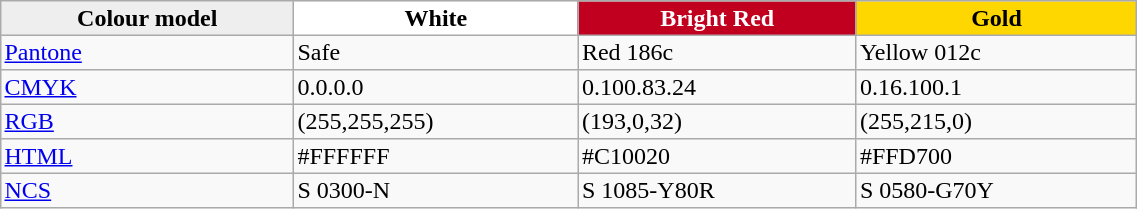<table border="1" cellpadding="2" cellspacing="0" style="width:60%; background:#f9f9f9; border:1px solid #aaa; border-collapse:collapse; white-space:nowrap; text-align:left;">
<tr style="text-align: center; background: #eee">
<th>Colour model</th>
<th style="background:#FFFFFF;" title="#ffffff">White</th>
<th style="background:#C10020; color:white" title="#c10020">Bright Red</th>
<th style="background:#FFD700;" title="#ffd700">Gold</th>
</tr>
<tr>
<td><a href='#'>Pantone</a></td>
<td>Safe</td>
<td>Red 186c</td>
<td>Yellow 012c</td>
</tr>
<tr>
<td><a href='#'>CMYK</a></td>
<td>0.0.0.0</td>
<td>0.100.83.24</td>
<td>0.16.100.1</td>
</tr>
<tr>
<td><a href='#'>RGB</a></td>
<td>(255,255,255)</td>
<td>(193,0,32)</td>
<td>(255,215,0)</td>
</tr>
<tr>
<td><a href='#'>HTML</a></td>
<td>#FFFFFF</td>
<td>#C10020</td>
<td>#FFD700</td>
</tr>
<tr>
<td><a href='#'>NCS</a></td>
<td>S 0300-N</td>
<td>S 1085-Y80R</td>
<td>S 0580-G70Y</td>
</tr>
</table>
